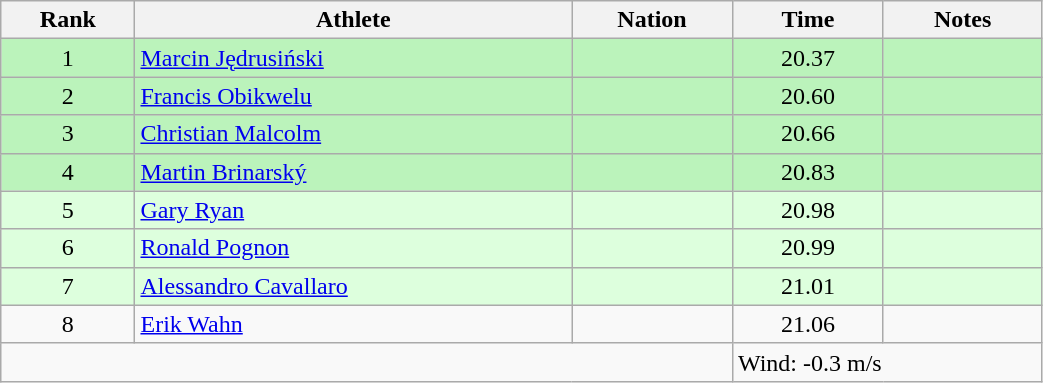<table class="wikitable sortable" style="text-align:center;width: 55%;">
<tr>
<th scope="col">Rank</th>
<th scope="col">Athlete</th>
<th scope="col">Nation</th>
<th scope="col">Time</th>
<th scope="col">Notes</th>
</tr>
<tr bgcolor=bbf3bb>
<td>1</td>
<td align=left><a href='#'>Marcin Jędrusiński</a></td>
<td align=left></td>
<td>20.37</td>
<td></td>
</tr>
<tr bgcolor=bbf3bb>
<td>2</td>
<td align=left><a href='#'>Francis Obikwelu</a></td>
<td align=left></td>
<td>20.60</td>
<td></td>
</tr>
<tr bgcolor=bbf3bb>
<td>3</td>
<td align=left><a href='#'>Christian Malcolm</a></td>
<td align=left></td>
<td>20.66</td>
<td></td>
</tr>
<tr bgcolor=bbf3bb>
<td>4</td>
<td align=left><a href='#'>Martin Brinarský</a></td>
<td align=left></td>
<td>20.83</td>
<td></td>
</tr>
<tr bgcolor=ddffdd>
<td>5</td>
<td align=left><a href='#'>Gary Ryan</a></td>
<td align=left></td>
<td>20.98</td>
<td></td>
</tr>
<tr bgcolor=ddffdd>
<td>6</td>
<td align=left><a href='#'>Ronald Pognon</a></td>
<td align=left></td>
<td>20.99</td>
<td></td>
</tr>
<tr bgcolor=ddffdd>
<td>7</td>
<td align=left><a href='#'>Alessandro Cavallaro</a></td>
<td align=left></td>
<td>21.01</td>
<td></td>
</tr>
<tr>
<td>8</td>
<td align=left><a href='#'>Erik Wahn</a></td>
<td align=left></td>
<td>21.06</td>
<td></td>
</tr>
<tr class="sortbottom">
<td colspan="3"></td>
<td colspan="2" style="text-align:left;">Wind: -0.3 m/s</td>
</tr>
</table>
